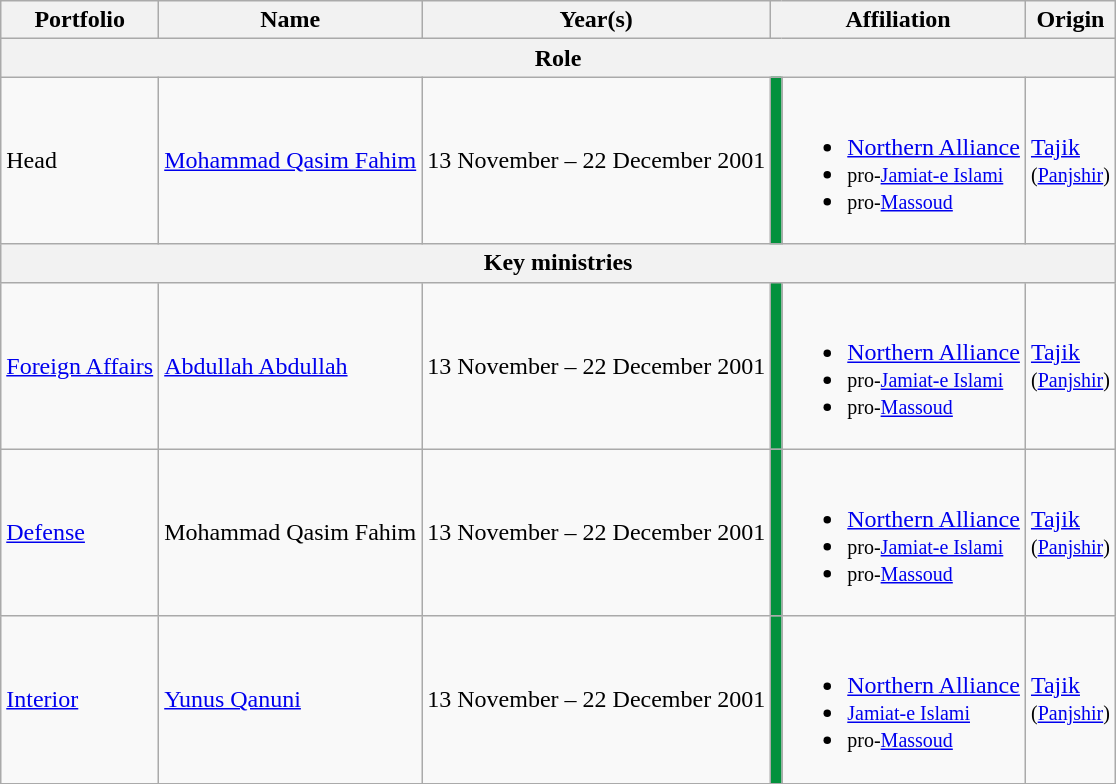<table class="wikitable sortable">
<tr>
<th><strong>Portfolio</strong></th>
<th><strong>Name</strong></th>
<th><strong>Year(s)</strong></th>
<th colspan="2"><strong>Affiliation</strong></th>
<th><strong>Origin</strong></th>
</tr>
<tr>
<th colspan="6"><strong>Role</strong></th>
</tr>
<tr>
<td>Head</td>
<td><a href='#'>Mohammad Qasim Fahim</a></td>
<td>13 November – 22 December 2001</td>
<th style="background:#03913D;"></th>
<td><br><ul><li><a href='#'>Northern Alliance</a></li><li><small>pro-<a href='#'>Jamiat-e Islami</a></small></li><li><small>pro-<a href='#'>Massoud</a></small></li></ul></td>
<td><a href='#'>Tajik</a><br><small>(<a href='#'>Panjshir</a>)</small></td>
</tr>
<tr>
<th colspan="6"><strong>Key ministries</strong></th>
</tr>
<tr>
<td><a href='#'>Foreign Affairs</a></td>
<td><a href='#'>Abdullah Abdullah</a></td>
<td>13 November – 22 December 2001</td>
<th style="background:#03913D;"></th>
<td><br><ul><li><a href='#'>Northern Alliance</a></li><li><small>pro-<a href='#'>Jamiat-e Islami</a></small></li><li><small>pro-<a href='#'>Massoud</a></small></li></ul></td>
<td><a href='#'>Tajik</a><br><small>(<a href='#'>Panjshir</a>)</small></td>
</tr>
<tr>
<td><a href='#'>Defense</a></td>
<td>Mohammad Qasim Fahim</td>
<td>13 November – 22 December 2001</td>
<th style="background:#03913D;"></th>
<td><br><ul><li><a href='#'>Northern Alliance</a></li><li><small>pro-<a href='#'>Jamiat-e Islami</a></small></li><li><small>pro-<a href='#'>Massoud</a></small></li></ul></td>
<td><a href='#'>Tajik</a><br><small>(<a href='#'>Panjshir</a>)</small></td>
</tr>
<tr>
<td><a href='#'>Interior</a></td>
<td><a href='#'>Yunus Qanuni</a></td>
<td>13 November – 22 December 2001</td>
<th style="background:#03913D;"></th>
<td><br><ul><li><a href='#'>Northern Alliance</a></li><li><small><a href='#'>Jamiat-e Islami</a></small></li><li><small>pro-<a href='#'>Massoud</a></small></li></ul></td>
<td><a href='#'>Tajik</a><br><small>(<a href='#'>Panjshir</a>)</small></td>
</tr>
</table>
